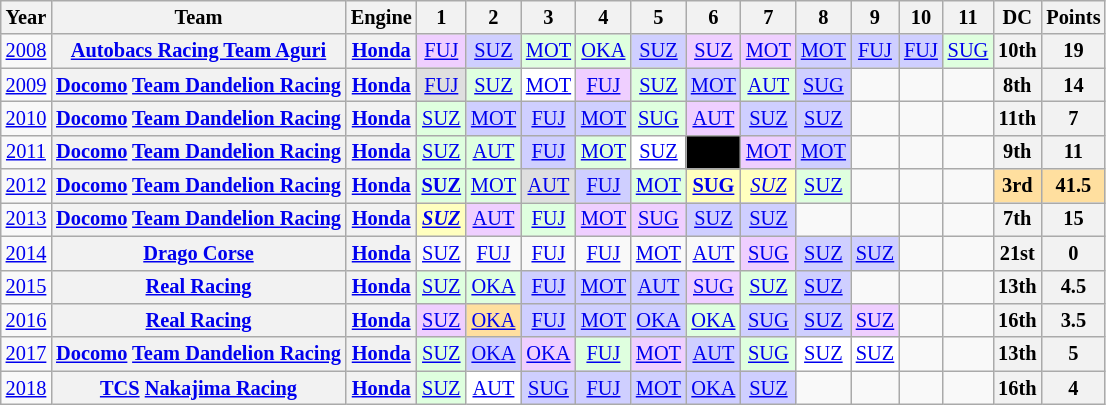<table class="wikitable" style="text-align:center; font-size:85%">
<tr>
<th>Year</th>
<th>Team</th>
<th>Engine</th>
<th>1</th>
<th>2</th>
<th>3</th>
<th>4</th>
<th>5</th>
<th>6</th>
<th>7</th>
<th>8</th>
<th>9</th>
<th>10</th>
<th>11</th>
<th>DC</th>
<th>Points</th>
</tr>
<tr>
<td><a href='#'>2008</a></td>
<th nowrap><a href='#'>Autobacs Racing Team Aguri</a></th>
<th><a href='#'>Honda</a></th>
<td style="background:#EFCFFF;"><a href='#'>FUJ</a><br></td>
<td style="background:#CFCFFF;"><a href='#'>SUZ</a><br></td>
<td style="background:#DFFFDF;"><a href='#'>MOT</a><br></td>
<td style="background:#DFFFDF;"><a href='#'>OKA</a><br></td>
<td style="background:#CFCFFF;"><a href='#'>SUZ</a><br></td>
<td style="background:#EFCFFF;"><a href='#'>SUZ</a><br></td>
<td style="background:#EFCFFF;"><a href='#'>MOT</a><br></td>
<td style="background:#CFCFFF;"><a href='#'>MOT</a><br></td>
<td style="background:#CFCFFF;"><a href='#'>FUJ</a><br></td>
<td style="background:#CFCFFF;"><a href='#'>FUJ</a><br></td>
<td style="background:#DFFFDF;"><a href='#'>SUG</a><br></td>
<th>10th</th>
<th>19</th>
</tr>
<tr>
<td><a href='#'>2009</a></td>
<th><a href='#'>Docomo</a> <a href='#'>Team Dandelion Racing</a></th>
<th><a href='#'>Honda</a></th>
<td style="background:#DFDFDF;"><a href='#'>FUJ</a><br></td>
<td style="background:#DFFFDF;"><a href='#'>SUZ</a><br></td>
<td style="background:#FFFFFF;"><a href='#'>MOT</a><br></td>
<td style="background:#EFCFFF;"><a href='#'>FUJ</a><br></td>
<td style="background:#DFFFDF;"><a href='#'>SUZ</a><br></td>
<td style="background:#CFCFFF;"><a href='#'>MOT</a><br></td>
<td style="background:#DFFFDF;"><a href='#'>AUT</a><br></td>
<td style="background:#CFCFFF;"><a href='#'>SUG</a><br></td>
<td></td>
<td></td>
<td></td>
<th>8th</th>
<th>14</th>
</tr>
<tr>
<td><a href='#'>2010</a></td>
<th><a href='#'>Docomo</a> <a href='#'>Team Dandelion Racing</a></th>
<th><a href='#'>Honda</a></th>
<td style="background:#DFFFDF;"><a href='#'>SUZ</a><br></td>
<td style="background:#CFCFFF;"><a href='#'>MOT</a><br></td>
<td style="background:#CFCFFF;"><a href='#'>FUJ</a><br></td>
<td style="background:#CFCFFF;"><a href='#'>MOT</a><br></td>
<td style="background:#DFFFDF;"><a href='#'>SUG</a><br></td>
<td style="background:#EFCFFF;"><a href='#'>AUT</a><br></td>
<td style="background:#CFCFFF;"><a href='#'>SUZ</a><br></td>
<td style="background:#CFCFFF;"><a href='#'>SUZ</a><br></td>
<td></td>
<td></td>
<td></td>
<th>11th</th>
<th>7</th>
</tr>
<tr>
<td><a href='#'>2011</a></td>
<th><a href='#'>Docomo</a> <a href='#'>Team Dandelion Racing</a></th>
<th><a href='#'>Honda</a></th>
<td style="background:#DFFFDF;"><a href='#'>SUZ</a><br></td>
<td style="background:#DFFFDF;"><a href='#'>AUT</a><br></td>
<td style="background:#CFCFFF;"><a href='#'>FUJ</a><br></td>
<td style="background:#DFFFDF;"><a href='#'>MOT</a><br></td>
<td style="background:#FFFFFF;"><a href='#'>SUZ</a><br></td>
<td style="background:#000000; color:#ffffff"><a href='#'></a><br></td>
<td style="background:#EFCFFF;"><a href='#'>MOT</a><br></td>
<td style="background:#CFCFFF;"><a href='#'>MOT</a><br></td>
<td></td>
<td></td>
<td></td>
<th>9th</th>
<th>11</th>
</tr>
<tr>
<td><a href='#'>2012</a></td>
<th><a href='#'>Docomo</a> <a href='#'>Team Dandelion Racing</a></th>
<th><a href='#'>Honda</a></th>
<td style="background:#DFFFDF;"><strong><a href='#'>SUZ</a></strong><br></td>
<td style="background:#DFFFDF;"><a href='#'>MOT</a><br></td>
<td style="background:#DFDFDF;"><a href='#'>AUT</a><br></td>
<td style="background:#CFCFFF;"><a href='#'>FUJ</a><br></td>
<td style="background:#DFFFDF;"><a href='#'>MOT</a><br></td>
<td style="background:#FFFFBF;"><strong><a href='#'>SUG</a></strong><br></td>
<td style="background:#FFFFBF;"><em><a href='#'>SUZ</a></em><br></td>
<td style="background:#DFFFDF;"><a href='#'>SUZ</a><br></td>
<td></td>
<td></td>
<td></td>
<td style="background:#FFDF9F;"><strong>3rd</strong></td>
<td style="background:#FFDF9F;"><strong>41.5</strong></td>
</tr>
<tr>
<td><a href='#'>2013</a></td>
<th><a href='#'>Docomo</a> <a href='#'>Team Dandelion Racing</a></th>
<th><a href='#'>Honda</a></th>
<td style="background:#FFFFBF;"><strong><em><a href='#'>SUZ</a></em></strong><br></td>
<td style="background:#EFCFFF;"><a href='#'>AUT</a><br></td>
<td style="background:#DFFFDF;"><a href='#'>FUJ</a><br></td>
<td style="background:#EFCFFF;"><a href='#'>MOT</a><br></td>
<td style="background:#EFCFFF;"><a href='#'>SUG</a><br></td>
<td style="background:#CFCFFF;"><a href='#'>SUZ</a><br></td>
<td style="background:#CFCFFF;"><a href='#'>SUZ</a><br></td>
<td></td>
<td></td>
<td></td>
<td></td>
<th>7th</th>
<th>15</th>
</tr>
<tr>
<td><a href='#'>2014</a></td>
<th nowrap><a href='#'>Drago Corse</a></th>
<th><a href='#'>Honda</a></th>
<td><a href='#'>SUZ</a></td>
<td><a href='#'>FUJ</a></td>
<td><a href='#'>FUJ</a></td>
<td><a href='#'>FUJ</a></td>
<td><a href='#'>MOT</a></td>
<td><a href='#'>AUT</a></td>
<td style="background:#EFCFFF;"><a href='#'>SUG</a><br></td>
<td style="background:#CFCFFF;"><a href='#'>SUZ</a><br></td>
<td style="background:#CFCFFF;"><a href='#'>SUZ</a><br></td>
<td></td>
<td></td>
<th>21st</th>
<th>0</th>
</tr>
<tr>
<td><a href='#'>2015</a></td>
<th nowrap><a href='#'>Real Racing</a></th>
<th><a href='#'>Honda</a></th>
<td style="background:#DFFFDF;"><a href='#'>SUZ</a><br></td>
<td style="background:#DFFFDF;"><a href='#'>OKA</a><br></td>
<td style="background:#CFCFFF;"><a href='#'>FUJ</a><br></td>
<td style="background:#CFCFFF;"><a href='#'>MOT</a><br></td>
<td style="background:#CFCFFF;"><a href='#'>AUT</a><br></td>
<td style="background:#EFCFFF;"><a href='#'>SUG</a><br></td>
<td style="background:#DFFFDF;"><a href='#'>SUZ</a><br></td>
<td style="background:#CFCFFF;"><a href='#'>SUZ</a><br></td>
<td></td>
<td></td>
<td></td>
<th>13th</th>
<th>4.5</th>
</tr>
<tr>
<td><a href='#'>2016</a></td>
<th nowrap><a href='#'>Real Racing</a></th>
<th><a href='#'>Honda</a></th>
<td style="background:#EFCFFF;"><a href='#'>SUZ</a><br></td>
<td style="background:#FFDF9F;"><a href='#'>OKA</a><br></td>
<td style="background:#CFCFFF;"><a href='#'>FUJ</a><br></td>
<td style="background:#CFCFFF;"><a href='#'>MOT</a><br></td>
<td style="background:#CFCFFF;"><a href='#'>OKA</a><br></td>
<td style="background:#DFFFDF;"><a href='#'>OKA</a><br></td>
<td style="background:#CFCFFF;"><a href='#'>SUG</a><br></td>
<td style="background:#CFCFFF;"><a href='#'>SUZ</a><br></td>
<td style="background:#EFCFFF;"><a href='#'>SUZ</a><br></td>
<td></td>
<td></td>
<th>16th</th>
<th>3.5</th>
</tr>
<tr>
<td><a href='#'>2017</a></td>
<th nowrap><a href='#'>Docomo</a> <a href='#'>Team Dandelion Racing</a></th>
<th><a href='#'>Honda</a></th>
<td style="background:#DFFFDF;"><a href='#'>SUZ</a><br></td>
<td style="background:#CFCFFF;"><a href='#'>OKA</a><br></td>
<td style="background:#EFCFFF;"><a href='#'>OKA</a><br></td>
<td style="background:#DFFFDF;"><a href='#'>FUJ</a><br></td>
<td style="background:#EFCFFF;"><a href='#'>MOT</a><br></td>
<td style="background:#CFCFFF;"><a href='#'>AUT</a><br></td>
<td style="background:#DFFFDF;"><a href='#'>SUG</a><br></td>
<td style="background:#FFFFFF;"><a href='#'>SUZ</a><br></td>
<td style="background:#FFFFFF;"><a href='#'>SUZ</a><br></td>
<td></td>
<td></td>
<th>13th</th>
<th>5</th>
</tr>
<tr>
<td><a href='#'>2018</a></td>
<th nowrap><a href='#'>TCS</a> <a href='#'>Nakajima Racing</a></th>
<th><a href='#'>Honda</a></th>
<td style="background:#DFFFDF;"><a href='#'>SUZ</a><br></td>
<td style="background:#FFFFFF;"><a href='#'>AUT</a><br></td>
<td style="background:#CFCFFF;"><a href='#'>SUG</a><br></td>
<td style="background:#CFCFFF;"><a href='#'>FUJ</a><br></td>
<td style="background:#CFCFFF;"><a href='#'>MOT</a><br></td>
<td style="background:#CFCFFF;"><a href='#'>OKA</a><br></td>
<td style="background:#CFCFFF;"><a href='#'>SUZ</a><br></td>
<td></td>
<td></td>
<td></td>
<td></td>
<th>16th</th>
<th>4</th>
</tr>
</table>
